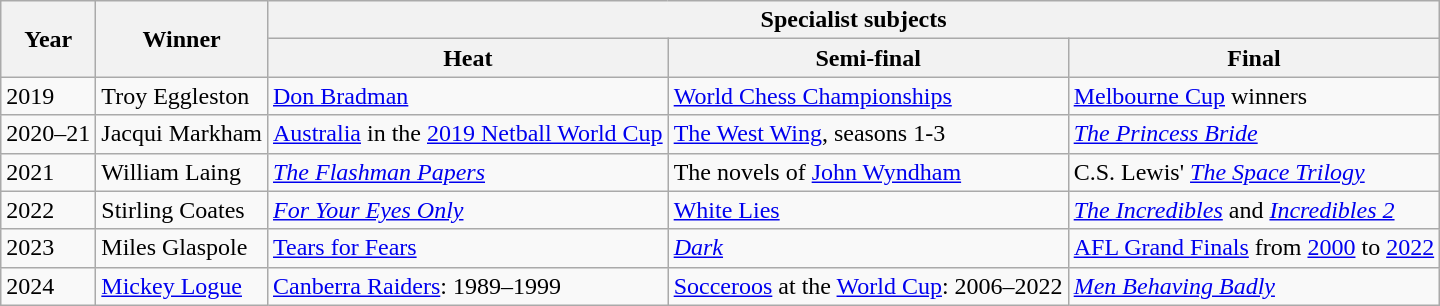<table class="wikitable">
<tr>
<th rowspan="2">Year</th>
<th rowspan="2">Winner</th>
<th colspan="3">Specialist subjects</th>
</tr>
<tr>
<th>Heat</th>
<th>Semi-final</th>
<th>Final</th>
</tr>
<tr>
<td>2019</td>
<td>Troy Eggleston</td>
<td><a href='#'>Don Bradman</a></td>
<td><a href='#'>World Chess Championships</a></td>
<td><a href='#'>Melbourne Cup</a> winners</td>
</tr>
<tr>
<td>2020–21</td>
<td>Jacqui Markham</td>
<td><a href='#'>Australia</a> in the <a href='#'>2019 Netball World Cup</a></td>
<td><a href='#'>The West Wing</a>, seasons 1-3</td>
<td><em><a href='#'>The Princess Bride</a></em></td>
</tr>
<tr>
<td>2021</td>
<td>William Laing</td>
<td><em><a href='#'>The Flashman Papers</a></em></td>
<td>The novels of <a href='#'>John Wyndham</a></td>
<td>C.S. Lewis' <em><a href='#'>The Space Trilogy</a></em></td>
</tr>
<tr>
<td>2022</td>
<td>Stirling Coates</td>
<td><em><a href='#'>For Your Eyes Only</a></em></td>
<td><a href='#'>White Lies</a></td>
<td><em><a href='#'>The Incredibles</a></em> and <em><a href='#'>Incredibles 2</a></em></td>
</tr>
<tr>
<td>2023</td>
<td>Miles Glaspole</td>
<td><a href='#'>Tears for Fears</a></td>
<td><em><a href='#'>Dark</a></em></td>
<td><a href='#'>AFL Grand Finals</a> from <a href='#'>2000</a> to <a href='#'>2022</a></td>
</tr>
<tr>
<td>2024</td>
<td><a href='#'>Mickey Logue</a></td>
<td><a href='#'>Canberra Raiders</a>: 1989–1999</td>
<td><a href='#'>Socceroos</a> at the <a href='#'>World Cup</a>: 2006–2022</td>
<td><em><a href='#'>Men Behaving Badly</a></em></td>
</tr>
</table>
